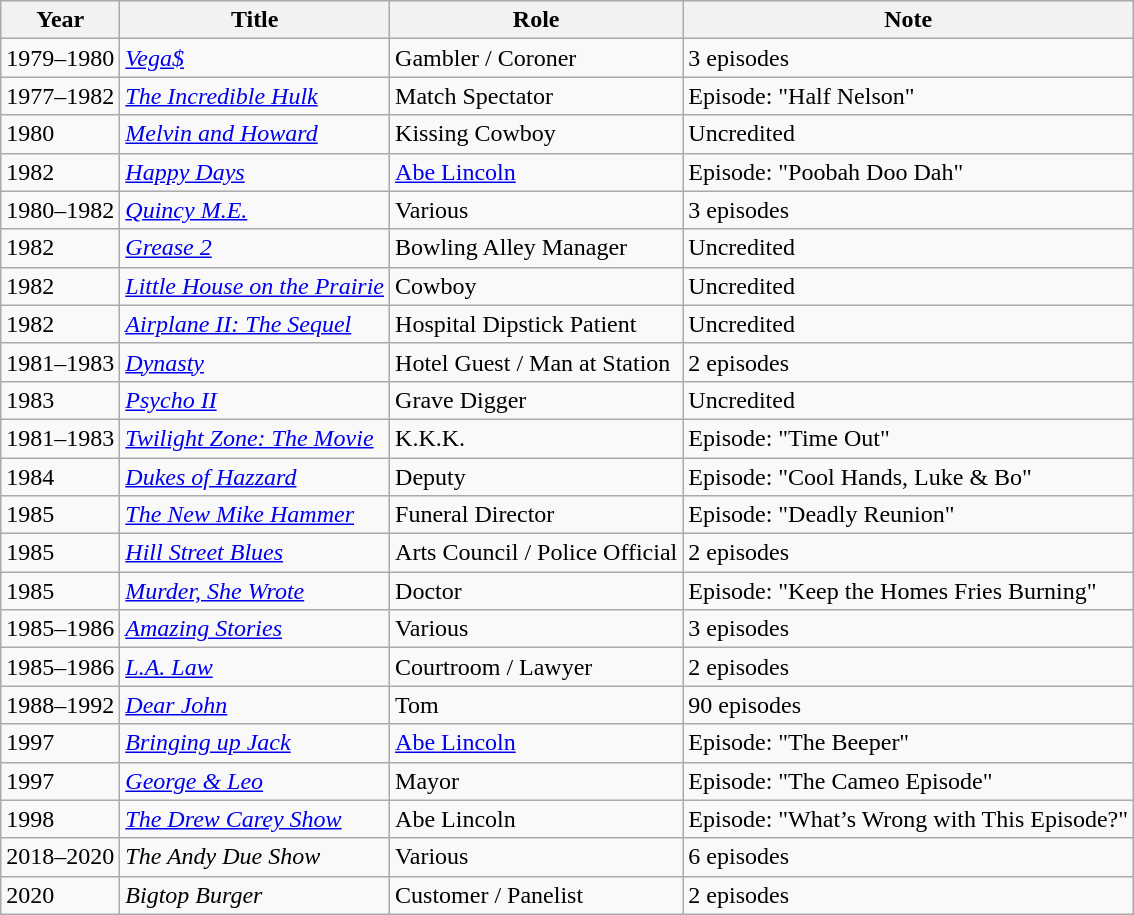<table class="wikitable sortable">
<tr>
<th>Year</th>
<th>Title</th>
<th>Role</th>
<th class="unsortable">Note</th>
</tr>
<tr>
<td>1979–1980</td>
<td><em><a href='#'>Vega$</a></em></td>
<td>Gambler / Coroner</td>
<td>3 episodes</td>
</tr>
<tr>
<td>1977–1982</td>
<td><em><a href='#'>The Incredible Hulk</a></em></td>
<td>Match Spectator</td>
<td>Episode: "Half Nelson"</td>
</tr>
<tr>
<td>1980</td>
<td><em><a href='#'>Melvin and Howard</a></em></td>
<td>Kissing Cowboy</td>
<td>Uncredited</td>
</tr>
<tr>
<td>1982</td>
<td><em><a href='#'>Happy Days</a></em></td>
<td><a href='#'>Abe Lincoln</a></td>
<td>Episode: "Poobah Doo Dah"</td>
</tr>
<tr>
<td>1980–1982</td>
<td><em><a href='#'>Quincy M.E.</a></em></td>
<td>Various</td>
<td>3 episodes</td>
</tr>
<tr>
<td>1982</td>
<td><em><a href='#'>Grease 2</a></em></td>
<td>Bowling Alley Manager</td>
<td>Uncredited</td>
</tr>
<tr>
<td>1982</td>
<td><em><a href='#'>Little House on the Prairie</a></em></td>
<td>Cowboy</td>
<td>Uncredited</td>
</tr>
<tr>
<td>1982</td>
<td><em><a href='#'>Airplane II: The Sequel</a></em></td>
<td>Hospital Dipstick Patient</td>
<td>Uncredited</td>
</tr>
<tr>
<td>1981–1983</td>
<td><em><a href='#'>Dynasty</a></em></td>
<td>Hotel Guest / Man at Station</td>
<td>2 episodes</td>
</tr>
<tr>
<td>1983</td>
<td><em><a href='#'>Psycho II</a></em></td>
<td>Grave Digger</td>
<td>Uncredited</td>
</tr>
<tr>
<td>1981–1983</td>
<td><em><a href='#'>Twilight Zone: The Movie</a></em></td>
<td>K.K.K.</td>
<td>Episode: "Time Out"</td>
</tr>
<tr>
<td>1984</td>
<td><em><a href='#'>Dukes of Hazzard</a></em></td>
<td>Deputy</td>
<td>Episode: "Cool Hands, Luke & Bo"</td>
</tr>
<tr>
<td>1985</td>
<td><em><a href='#'>The New Mike Hammer</a></em></td>
<td>Funeral Director</td>
<td>Episode: "Deadly Reunion"</td>
</tr>
<tr>
<td>1985</td>
<td><em><a href='#'>Hill Street Blues</a></em></td>
<td>Arts Council / Police Official</td>
<td>2 episodes</td>
</tr>
<tr>
<td>1985</td>
<td><em><a href='#'>Murder, She Wrote</a></em></td>
<td>Doctor</td>
<td>Episode: "Keep the Homes Fries Burning"</td>
</tr>
<tr>
<td>1985–1986</td>
<td><em><a href='#'>Amazing Stories</a></em></td>
<td>Various</td>
<td>3 episodes</td>
</tr>
<tr>
<td>1985–1986</td>
<td><em><a href='#'>L.A. Law</a></em></td>
<td>Courtroom / Lawyer</td>
<td>2 episodes</td>
</tr>
<tr>
<td>1988–1992</td>
<td><em><a href='#'>Dear John</a></em></td>
<td>Tom</td>
<td>90 episodes</td>
</tr>
<tr>
<td>1997</td>
<td><em><a href='#'>Bringing up Jack</a></em></td>
<td><a href='#'>Abe Lincoln</a></td>
<td>Episode: "The Beeper"</td>
</tr>
<tr>
<td>1997</td>
<td><em><a href='#'>George & Leo</a></em></td>
<td>Mayor</td>
<td>Episode: "The Cameo Episode"</td>
</tr>
<tr>
<td>1998</td>
<td><em><a href='#'>The Drew Carey Show</a></em></td>
<td>Abe Lincoln</td>
<td>Episode: "What’s Wrong with This Episode?"</td>
</tr>
<tr>
<td>2018–2020</td>
<td><em>The Andy Due Show</em></td>
<td>Various</td>
<td>6 episodes</td>
</tr>
<tr>
<td>2020</td>
<td><em>Bigtop Burger</em></td>
<td>Customer / Panelist</td>
<td>2 episodes</td>
</tr>
</table>
